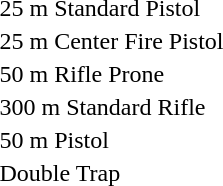<table>
<tr>
<td>25 m Standard Pistol</td>
<td></td>
<td></td>
<td></td>
</tr>
<tr>
<td>25 m Center Fire Pistol</td>
<td></td>
<td></td>
<td></td>
</tr>
<tr>
<td>50 m Rifle Prone</td>
<td></td>
<td></td>
<td></td>
</tr>
<tr>
<td>300 m Standard Rifle</td>
<td></td>
<td></td>
<td></td>
</tr>
<tr>
<td>50 m Pistol</td>
<td></td>
<td></td>
<td></td>
</tr>
<tr>
<td>Double Trap</td>
<td></td>
<td></td>
<td></td>
</tr>
</table>
